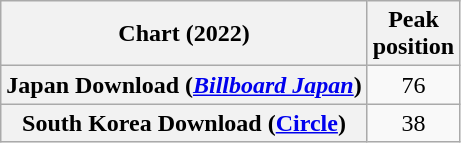<table class="wikitable sortable plainrowheaders" style="text-align:center">
<tr>
<th scope="col">Chart (2022)</th>
<th scope="col">Peak<br>position</th>
</tr>
<tr>
<th scope="row">Japan Download (<em><a href='#'>Billboard Japan</a></em>)</th>
<td>76</td>
</tr>
<tr>
<th scope="row">South Korea Download (<a href='#'>Circle</a>)</th>
<td>38</td>
</tr>
</table>
